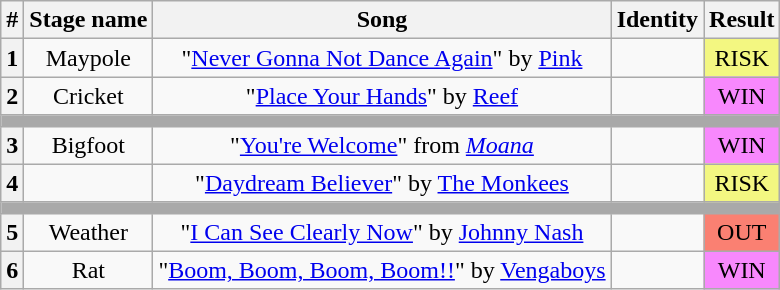<table class="wikitable plainrowheaders" style="text-align: center;">
<tr>
<th>#</th>
<th>Stage name</th>
<th>Song</th>
<th>Identity</th>
<th>Result</th>
</tr>
<tr>
<th>1</th>
<td>Maypole</td>
<td>"<a href='#'>Never Gonna Not Dance Again</a>" by <a href='#'>Pink</a></td>
<td></td>
<td bgcolor="#F3F781">RISK</td>
</tr>
<tr>
<th>2</th>
<td>Cricket</td>
<td>"<a href='#'>Place Your Hands</a>" by <a href='#'>Reef</a></td>
<td></td>
<td bgcolor=#F888FD>WIN</td>
</tr>
<tr>
<td colspan="5" style="background:darkgray"></td>
</tr>
<tr>
<th>3</th>
<td>Bigfoot</td>
<td>"<a href='#'>You're Welcome</a>" from <em><a href='#'>Moana</a></em></td>
<td></td>
<td bgcolor=#F888FD>WIN</td>
</tr>
<tr>
<th>4</th>
<td></td>
<td>"<a href='#'>Daydream Believer</a>" by <a href='#'>The Monkees</a></td>
<td></td>
<td bgcolor="#F3F781">RISK</td>
</tr>
<tr>
<td colspan="5" style="background:darkgray"></td>
</tr>
<tr>
<th>5</th>
<td>Weather</td>
<td>"<a href='#'>I Can See Clearly Now</a>" by <a href='#'>Johnny Nash</a></td>
<td></td>
<td bgcolor="salmon">OUT</td>
</tr>
<tr>
<th>6</th>
<td>Rat</td>
<td>"<a href='#'>Boom, Boom, Boom, Boom!!</a>" by <a href='#'>Vengaboys</a></td>
<td></td>
<td bgcolor=#F888FD>WIN</td>
</tr>
</table>
